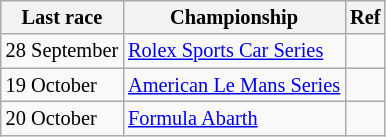<table class="wikitable" style="font-size: 85%">
<tr>
<th>Last race</th>
<th>Championship</th>
<th>Ref</th>
</tr>
<tr>
<td>28 September</td>
<td><a href='#'>Rolex Sports Car Series</a></td>
<td></td>
</tr>
<tr>
<td>19 October</td>
<td><a href='#'>American Le Mans Series</a></td>
<td></td>
</tr>
<tr>
<td>20 October</td>
<td><a href='#'>Formula Abarth</a></td>
<td></td>
</tr>
</table>
